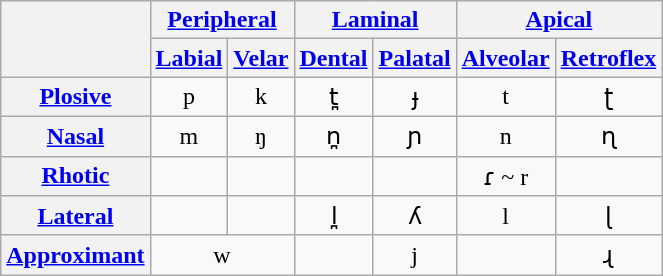<table class="wikitable IPA" style="text-align: center;">
<tr>
<th rowspan="2"></th>
<th colspan="2"><a href='#'>Peripheral</a></th>
<th colspan="2"><a href='#'>Laminal</a></th>
<th colspan="2"><a href='#'>Apical</a></th>
</tr>
<tr>
<th><a href='#'>Labial</a></th>
<th><a href='#'>Velar</a></th>
<th><a href='#'>Dental</a></th>
<th><a href='#'>Palatal</a></th>
<th><a href='#'>Alveolar</a></th>
<th><a href='#'>Retroflex</a></th>
</tr>
<tr>
<th><a href='#'>Plosive</a></th>
<td>p</td>
<td>k</td>
<td>t̪</td>
<td>ɟ</td>
<td>t</td>
<td>ʈ</td>
</tr>
<tr>
<th><a href='#'>Nasal</a></th>
<td>m</td>
<td>ŋ</td>
<td>n̪</td>
<td>ɲ</td>
<td>n</td>
<td>ɳ</td>
</tr>
<tr>
<th><a href='#'>Rhotic</a></th>
<td></td>
<td></td>
<td></td>
<td></td>
<td>ɾ ~ r</td>
<td></td>
</tr>
<tr>
<th><a href='#'>Lateral</a></th>
<td></td>
<td></td>
<td>l̪</td>
<td>ʎ</td>
<td>l</td>
<td>ɭ</td>
</tr>
<tr>
<th><a href='#'>Approximant</a></th>
<td colspan="2">w</td>
<td></td>
<td>j</td>
<td></td>
<td>ɻ</td>
</tr>
</table>
